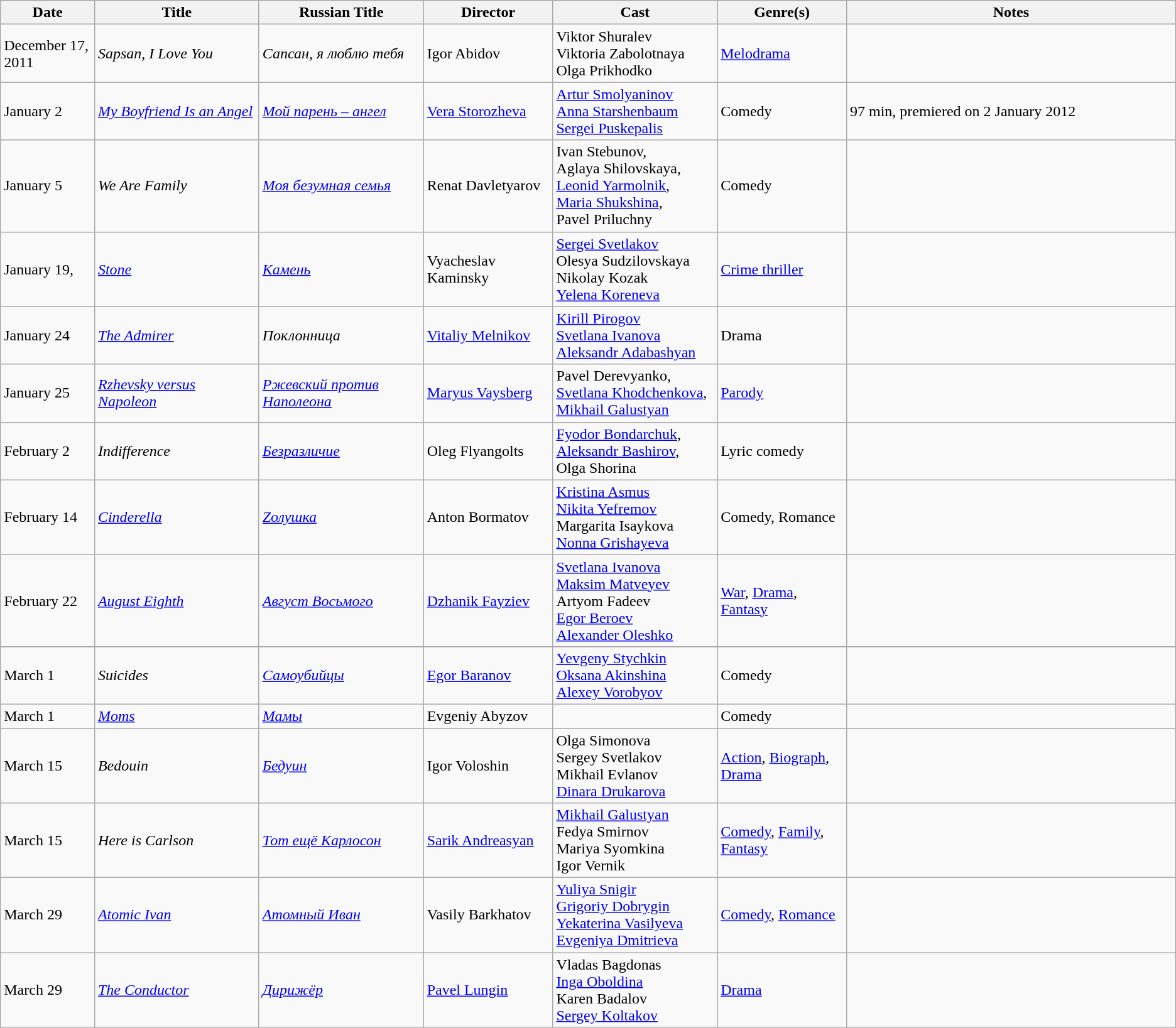<table class="wikitable sortable">
<tr>
<th style="width:8%;">Date</th>
<th style="width:14%;">Title</th>
<th style="width:14%;">Russian Title</th>
<th style="width:11%;">Director</th>
<th style="width:14%;">Cast</th>
<th style="width:11%;">Genre(s)</th>
<th>Notes</th>
</tr>
<tr>
<td>December 17, 2011</td>
<td><em>Sapsan, I Love You</em></td>
<td><em>Сапсан, я люблю тебя</em></td>
<td>Igor Abidov</td>
<td>Viktor Shuralev<br> Viktoria Zabolotnaya<br> Olga Prikhodko</td>
<td><a href='#'>Melodrama</a></td>
<td></td>
</tr>
<tr>
<td>January 2</td>
<td><em><a href='#'>My Boyfriend Is an Angel</a></em></td>
<td><em><a href='#'>Мой парень – ангел</a></em></td>
<td><a href='#'>Vera Storozheva</a></td>
<td><a href='#'>Artur Smolyaninov</a><br> <a href='#'>Anna Starshenbaum</a><br> <a href='#'>Sergei Puskepalis</a></td>
<td>Comedy</td>
<td>97 min, premiered on 2 January 2012</td>
</tr>
<tr>
<td>January 5</td>
<td><em>We Are Family</em></td>
<td><em><a href='#'>Моя безумная семья</a></em></td>
<td>Renat Davletyarov</td>
<td>Ivan Stebunov,<br> Aglaya Shilovskaya,<br> <a href='#'>Leonid Yarmolnik</a>,<br> <a href='#'>Maria Shukshina</a>,<br> Pavel Priluchny</td>
<td>Comedy</td>
<td></td>
</tr>
<tr>
<td>January 19,</td>
<td><em><a href='#'>Stone</a></em></td>
<td><em><a href='#'>Камень</a></em></td>
<td>Vyacheslav Kaminsky</td>
<td><a href='#'>Sergei Svetlakov</a><br> Olesya Sudzilovskaya<br>  Nikolay Kozak<br> <a href='#'>Yelena Koreneva</a></td>
<td><a href='#'>Crime thriller</a></td>
<td></td>
</tr>
<tr>
<td>January 24</td>
<td><em><a href='#'>The Admirer</a></em></td>
<td><em>Поклонница</em></td>
<td><a href='#'>Vitaliy Melnikov</a></td>
<td><a href='#'>Kirill Pirogov</a><br>  <a href='#'>Svetlana Ivanova</a><br> <a href='#'>Aleksandr Adabashyan</a></td>
<td>Drama</td>
<td></td>
</tr>
<tr>
<td>January 25</td>
<td><em><a href='#'>Rzhevsky versus Napoleon</a></em></td>
<td><em><a href='#'>Ржевский против Наполеона</a></em></td>
<td><a href='#'>Maryus Vaysberg</a></td>
<td>Pavel Derevyanko,<br> <a href='#'>Svetlana Khodchenkova</a>,<br> <a href='#'>Mikhail Galustyan</a></td>
<td><a href='#'>Parody</a></td>
<td></td>
</tr>
<tr>
<td>February 2</td>
<td><em>Indifference</em></td>
<td><em><a href='#'>Безразличие</a></em></td>
<td>Oleg Flyangolts</td>
<td><a href='#'>Fyodor Bondarchuk</a>,<br> <a href='#'>Aleksandr Bashirov</a>,<br> Olga Shorina</td>
<td>Lyric comedy</td>
<td></td>
</tr>
<tr>
<td>February 14</td>
<td><em><a href='#'>Cinderella</a></em></td>
<td><em><a href='#'>Zолушка</a></em></td>
<td>Anton Bormatov</td>
<td><a href='#'>Kristina Asmus</a><br> <a href='#'>Nikita Yefremov</a><br> Margarita Isaykova<br> <a href='#'>Nonna Grishayeva</a></td>
<td>Comedy, Romance</td>
<td></td>
</tr>
<tr>
<td>February 22</td>
<td><em><a href='#'>August Eighth</a></em></td>
<td><em><a href='#'>Август Восьмого</a></em></td>
<td><a href='#'>Dzhanik Fayziev</a></td>
<td><a href='#'>Svetlana Ivanova</a><br> <a href='#'>Maksim Matveyev</a><br> Artyom Fadeev<br> <a href='#'>Egor Beroev</a><br> <a href='#'>Alexander Oleshko</a></td>
<td><a href='#'>War</a>, <a href='#'>Drama</a>, <a href='#'>Fantasy</a></td>
<td></td>
</tr>
<tr>
</tr>
<tr>
<td>March 1</td>
<td><em>Suicides</em></td>
<td><em><a href='#'>Самоубийцы</a></em></td>
<td><a href='#'>Egor Baranov</a></td>
<td><a href='#'>Yevgeny Stychkin</a><br> <a href='#'>Oksana Akinshina</a><br> <a href='#'>Alexey Vorobyov</a></td>
<td>Comedy</td>
<td></td>
</tr>
<tr>
<td>March 1</td>
<td><em><a href='#'>Moms</a></em></td>
<td><em><a href='#'>Мамы</a></em></td>
<td>Evgeniy Abyzov</td>
<td></td>
<td>Comedy</td>
<td></td>
</tr>
<tr>
<td>March 15</td>
<td><em>Bedouin</em></td>
<td><em><a href='#'>Бедуин</a></em></td>
<td>Igor Voloshin</td>
<td>Olga Simonova<br> Sergey Svetlakov<br> Mikhail Evlanov<br> <a href='#'>Dinara Drukarova</a></td>
<td><a href='#'>Action</a>, <a href='#'>Biograph</a>, <a href='#'>Drama</a></td>
<td></td>
</tr>
<tr>
<td>March 15</td>
<td><em>Here is Carlson</em></td>
<td><em><a href='#'>Тот ещё Карлосон</a></em></td>
<td><a href='#'>Sarik Andreasyan</a></td>
<td><a href='#'>Mikhail Galustyan</a><br> Fedya Smirnov<br> Mariya Syomkina<br> Igor Vernik</td>
<td><a href='#'>Comedy</a>, <a href='#'>Family</a>, <a href='#'>Fantasy</a></td>
<td></td>
</tr>
<tr>
<td>March 29</td>
<td><em><a href='#'>Atomic Ivan</a></em></td>
<td><em><a href='#'>Атомный Иван</a></em></td>
<td>Vasily Barkhatov</td>
<td><a href='#'>Yuliya Snigir</a><br> <a href='#'>Grigoriy Dobrygin</a><br> <a href='#'>Yekaterina Vasilyeva</a><br> <a href='#'>Evgeniya Dmitrieva</a></td>
<td><a href='#'>Comedy</a>, <a href='#'>Romance</a></td>
<td></td>
</tr>
<tr>
<td>March 29</td>
<td><em><a href='#'>The Conductor</a></em></td>
<td><em><a href='#'>Дирижёр</a></em></td>
<td><a href='#'>Pavel Lungin</a></td>
<td>Vladas Bagdonas<br> <a href='#'>Inga Oboldina</a><br> Karen Badalov<br> <a href='#'>Sergey Koltakov</a></td>
<td><a href='#'>Drama</a></td>
<td></td>
</tr>
</table>
